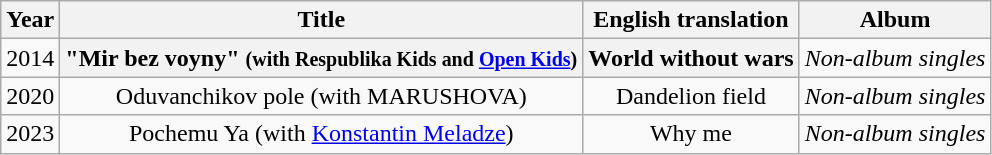<table class="wikitable plainrowheaders" style=text-align:center;">
<tr>
<th scope="col" rowspan="1">Year</th>
<th scope="col" rowspan="1">Title</th>
<th scope="col" rowspan="1">English translation</th>
<th scope="col" rowspan="1">Album</th>
</tr>
<tr>
<td>2014</td>
<th scope="row">"Mir bez voyny" <small>(with Respublika Kids and <a href='#'>Open Kids</a>)</small></th>
<th scope="row">World without wars</th>
<td rowspan="1"><em>Non-album singles</em></td>
</tr>
<tr>
<td>2020</td>
<td>Oduvanchikov pole (with MARUSHOVA)</td>
<td>Dandelion field</td>
<td><em>Non-album singles</em></td>
</tr>
<tr>
<td>2023</td>
<td>Pochemu Ya (with <a href='#'>Konstantin Meladze</a>)</td>
<td>Why me</td>
<td><em>Non-album singles</em></td>
</tr>
</table>
